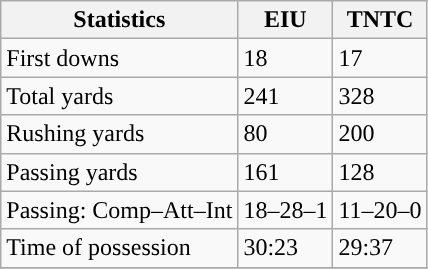<table class="wikitable" style="float: left;">
<tr>
<th>Statistics</th>
<th>EIU</th>
<th>TNTC</th>
</tr>
<tr>
<td>First downs</td>
<td>18</td>
<td>17</td>
</tr>
<tr>
<td>Total yards</td>
<td>241</td>
<td>328</td>
</tr>
<tr>
<td>Rushing yards</td>
<td>80</td>
<td>200</td>
</tr>
<tr>
<td>Passing yards</td>
<td>161</td>
<td>128</td>
</tr>
<tr>
<td>Passing: Comp–Att–Int</td>
<td>18–28–1</td>
<td>11–20–0</td>
</tr>
<tr>
<td>Time of possession</td>
<td>30:23</td>
<td>29:37</td>
</tr>
<tr>
</tr>
</table>
